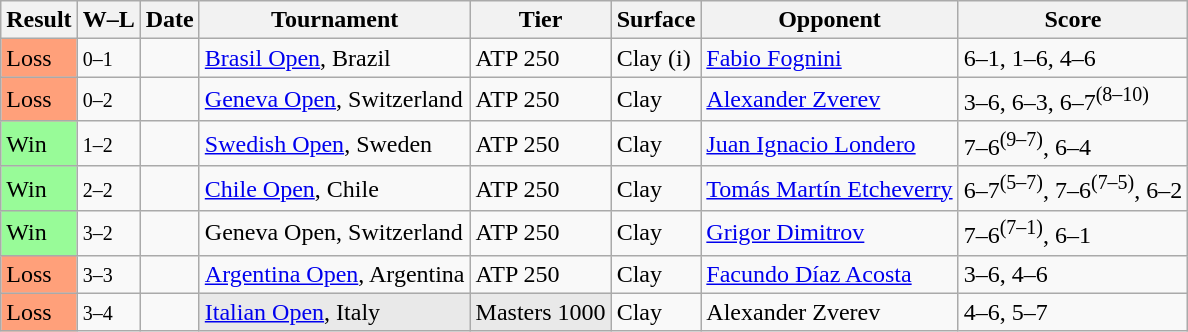<table class="sortable wikitable">
<tr>
<th>Result</th>
<th class="unsortable">W–L</th>
<th>Date</th>
<th>Tournament</th>
<th>Tier</th>
<th>Surface</th>
<th>Opponent</th>
<th class="unsortable">Score</th>
</tr>
<tr>
<td bgcolor=FFA07A>Loss</td>
<td><small>0–1</small></td>
<td><a href='#'></a></td>
<td><a href='#'>Brasil Open</a>, Brazil</td>
<td>ATP 250</td>
<td>Clay (i)</td>
<td> <a href='#'>Fabio Fognini</a></td>
<td>6–1, 1–6, 4–6</td>
</tr>
<tr>
<td bgcolor=FFA07A>Loss</td>
<td><small>0–2</small></td>
<td><a href='#'></a></td>
<td><a href='#'>Geneva Open</a>, Switzerland</td>
<td>ATP 250</td>
<td>Clay</td>
<td> <a href='#'>Alexander Zverev</a></td>
<td>3–6, 6–3, 6–7<sup>(8–10)</sup></td>
</tr>
<tr>
<td bgcolor=98FB98>Win</td>
<td><small>1–2</small></td>
<td><a href='#'></a></td>
<td><a href='#'>Swedish Open</a>, Sweden</td>
<td>ATP 250</td>
<td>Clay</td>
<td> <a href='#'>Juan Ignacio Londero</a></td>
<td>7–6<sup>(9–7)</sup>, 6–4</td>
</tr>
<tr>
<td bgcolor=98FB98>Win</td>
<td><small>2–2</small></td>
<td><a href='#'></a></td>
<td><a href='#'>Chile Open</a>, Chile</td>
<td>ATP 250</td>
<td>Clay</td>
<td> <a href='#'>Tomás Martín Etcheverry</a></td>
<td>6–7<sup>(5–7)</sup>, 7–6<sup>(7–5)</sup>, 6–2</td>
</tr>
<tr>
<td bgcolor=98FB98>Win</td>
<td><small>3–2</small></td>
<td><a href='#'></a></td>
<td>Geneva Open, Switzerland</td>
<td>ATP 250</td>
<td>Clay</td>
<td> <a href='#'>Grigor Dimitrov</a></td>
<td>7–6<sup>(7–1)</sup>, 6–1</td>
</tr>
<tr>
<td bgcolor=ffa07a>Loss</td>
<td><small>3–3</small></td>
<td><a href='#'></a></td>
<td><a href='#'>Argentina Open</a>, Argentina</td>
<td>ATP 250</td>
<td>Clay</td>
<td> <a href='#'>Facundo Díaz Acosta</a></td>
<td>3–6, 4–6</td>
</tr>
<tr>
<td bgcolor=ffa07a>Loss</td>
<td><small>3–4</small></td>
<td><a href='#'></a></td>
<td bgcolor=e9e9e9><a href='#'>Italian Open</a>, Italy</td>
<td bgcolor=e9e9e9>Masters 1000</td>
<td>Clay</td>
<td> Alexander Zverev</td>
<td>4–6, 5–7</td>
</tr>
</table>
